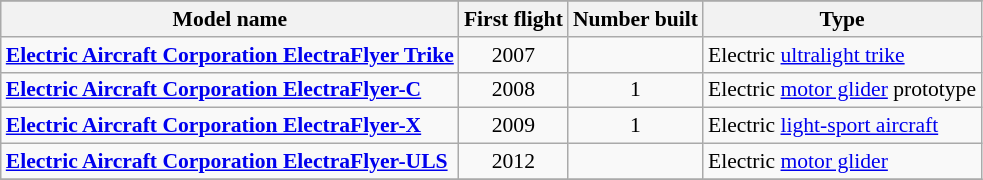<table class="wikitable" align=center style="font-size:90%;">
<tr>
</tr>
<tr style="background:#efefef;">
<th>Model name</th>
<th>First flight</th>
<th>Number built</th>
<th>Type</th>
</tr>
<tr>
<td align=left><strong><a href='#'>Electric Aircraft Corporation ElectraFlyer Trike</a></strong></td>
<td align=center>2007</td>
<td align=center></td>
<td align=left>Electric <a href='#'>ultralight trike</a></td>
</tr>
<tr>
<td align=left><strong><a href='#'>Electric Aircraft Corporation ElectraFlyer-C</a></strong></td>
<td align=center>2008</td>
<td align=center>1</td>
<td align=left>Electric <a href='#'>motor glider</a> prototype</td>
</tr>
<tr>
<td align=left><strong><a href='#'>Electric Aircraft Corporation ElectraFlyer-X</a></strong></td>
<td align=center>2009</td>
<td align=center>1</td>
<td align=left>Electric <a href='#'>light-sport aircraft</a></td>
</tr>
<tr>
<td align=left><strong><a href='#'>Electric Aircraft Corporation ElectraFlyer-ULS</a></strong></td>
<td align=center>2012</td>
<td align=center></td>
<td align=left>Electric <a href='#'>motor glider</a></td>
</tr>
<tr>
</tr>
</table>
